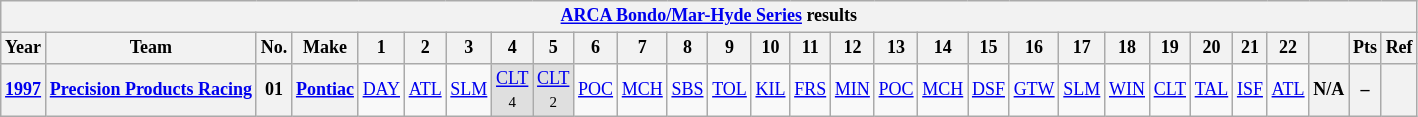<table class="wikitable" style="text-align:center; font-size:75%">
<tr>
<th colspan=45><a href='#'>ARCA Bondo/Mar-Hyde Series</a> results</th>
</tr>
<tr>
<th>Year</th>
<th>Team</th>
<th>No.</th>
<th>Make</th>
<th>1</th>
<th>2</th>
<th>3</th>
<th>4</th>
<th>5</th>
<th>6</th>
<th>7</th>
<th>8</th>
<th>9</th>
<th>10</th>
<th>11</th>
<th>12</th>
<th>13</th>
<th>14</th>
<th>15</th>
<th>16</th>
<th>17</th>
<th>18</th>
<th>19</th>
<th>20</th>
<th>21</th>
<th>22</th>
<th></th>
<th>Pts</th>
<th>Ref</th>
</tr>
<tr>
<th><a href='#'>1997</a></th>
<th nowrap><a href='#'>Precision Products Racing</a></th>
<th>01</th>
<th><a href='#'>Pontiac</a></th>
<td><a href='#'>DAY</a></td>
<td><a href='#'>ATL</a></td>
<td><a href='#'>SLM</a></td>
<td style="background:#DFDFDF;"><a href='#'>CLT</a> <br><small>4</small></td>
<td style="background:#DFDFDF;"><a href='#'>CLT</a> <br><small>2</small></td>
<td><a href='#'>POC</a></td>
<td><a href='#'>MCH</a></td>
<td><a href='#'>SBS</a></td>
<td><a href='#'>TOL</a></td>
<td><a href='#'>KIL</a></td>
<td><a href='#'>FRS</a></td>
<td><a href='#'>MIN</a></td>
<td><a href='#'>POC</a></td>
<td><a href='#'>MCH</a></td>
<td><a href='#'>DSF</a></td>
<td><a href='#'>GTW</a></td>
<td><a href='#'>SLM</a></td>
<td><a href='#'>WIN</a></td>
<td><a href='#'>CLT</a></td>
<td><a href='#'>TAL</a></td>
<td><a href='#'>ISF</a></td>
<td><a href='#'>ATL</a></td>
<th>N/A</th>
<th>–</th>
<th></th>
</tr>
</table>
